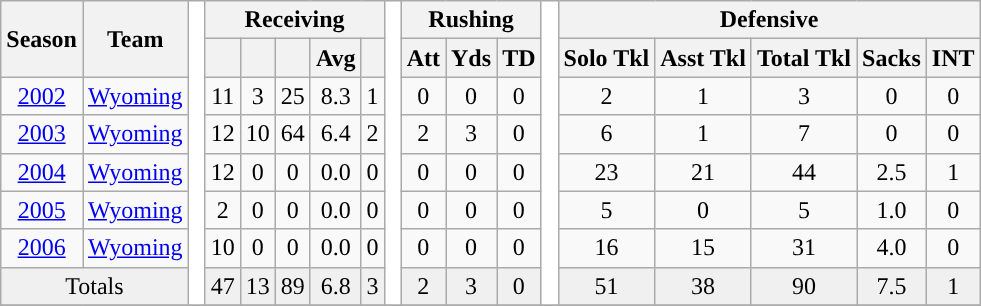<table class="wikitable" style="text-align:center">
<tr>
<th rowspan=2>Season</th>
<th rowspan=2>Team</th>
<th rowspan="8" style="background:#FFF"> </th>
<th colspan="5">Receiving</th>
<th rowspan="8" style="background:#FFF"> </th>
<th colspan="3">Rushing</th>
<th rowspan="8" style="background:#FFF"> </th>
<th colspan="11">Defensive</th>
</tr>
<tr>
<th></th>
<th align="center"></th>
<th></th>
<th>Avg</th>
<th></th>
<th align="center">Att</th>
<th>Yds</th>
<th>TD</th>
<th align="center">Solo Tkl</th>
<th>Asst Tkl</th>
<th>Total Tkl</th>
<th>Sacks</th>
<th align="center">INT</th>
</tr>
<tr style="text-align:center;">
<td><a href='#'>2002</a></td>
<td><a href='#'>Wyoming</a></td>
<td>11</td>
<td>3</td>
<td>25</td>
<td>8.3</td>
<td>1</td>
<td>0</td>
<td>0</td>
<td>0</td>
<td>2</td>
<td>1</td>
<td>3</td>
<td>0</td>
<td>0</td>
</tr>
<tr style="text-align:center;">
<td><a href='#'>2003</a></td>
<td><a href='#'>Wyoming</a></td>
<td>12</td>
<td>10</td>
<td>64</td>
<td>6.4</td>
<td>2</td>
<td>2</td>
<td>3</td>
<td>0</td>
<td>6</td>
<td>1</td>
<td>7</td>
<td>0</td>
<td>0</td>
</tr>
<tr style="text-align:center;">
<td><a href='#'>2004</a></td>
<td><a href='#'>Wyoming</a></td>
<td>12</td>
<td>0</td>
<td>0</td>
<td>0.0</td>
<td>0</td>
<td>0</td>
<td>0</td>
<td>0</td>
<td>23</td>
<td>21</td>
<td>44</td>
<td>2.5</td>
<td>1</td>
</tr>
<tr style="text-align:center;">
<td><a href='#'>2005</a></td>
<td><a href='#'>Wyoming</a></td>
<td>2</td>
<td>0</td>
<td>0</td>
<td>0.0</td>
<td>0</td>
<td>0</td>
<td>0</td>
<td>0</td>
<td>5</td>
<td>0</td>
<td>5</td>
<td>1.0</td>
<td>0</td>
</tr>
<tr style="text-align:center;">
<td><a href='#'>2006</a></td>
<td><a href='#'>Wyoming</a></td>
<td>10</td>
<td>0</td>
<td>0</td>
<td>0.0</td>
<td>0</td>
<td>0</td>
<td>0</td>
<td>0</td>
<td>16</td>
<td>15</td>
<td>31</td>
<td>4.0</td>
<td>0</td>
</tr>
<tr style="text-align:center; background:#f0f0f0;">
<td colspan=2>Totals</td>
<td>47</td>
<td>13</td>
<td>89</td>
<td>6.8</td>
<td>3</td>
<td>2</td>
<td>3</td>
<td>0</td>
<td>51</td>
<td>38</td>
<td>90</td>
<td>7.5</td>
<td>1</td>
</tr>
<tr>
</tr>
</table>
